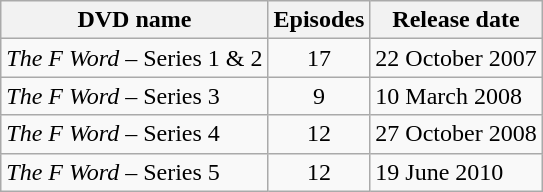<table class="wikitable">
<tr>
<th>DVD name</th>
<th>Episodes</th>
<th>Release date</th>
</tr>
<tr>
<td><em>The F Word</em> – Series 1 & 2</td>
<td align="center">17</td>
<td>22 October 2007</td>
</tr>
<tr>
<td><em>The F Word</em> – Series 3</td>
<td align="center">9</td>
<td>10 March 2008</td>
</tr>
<tr>
<td><em>The F Word</em> – Series 4</td>
<td align="center">12</td>
<td>27 October 2008</td>
</tr>
<tr>
<td><em>The F Word</em> – Series 5</td>
<td align="center">12</td>
<td>19 June 2010</td>
</tr>
</table>
